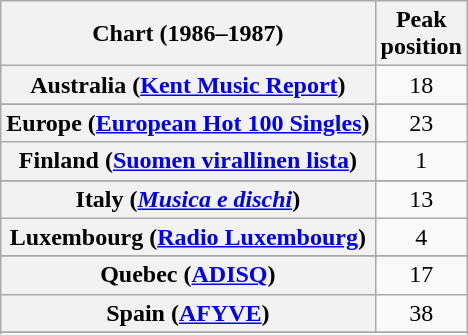<table class="wikitable sortable plainrowheaders" style="text-align:center">
<tr>
<th scope="col">Chart (1986–1987)</th>
<th scope="col">Peak<br>position</th>
</tr>
<tr>
<th scope="row">Australia (<a href='#'>Kent Music Report</a>)</th>
<td>18</td>
</tr>
<tr>
</tr>
<tr>
</tr>
<tr>
</tr>
<tr>
<th scope="row">Europe (<a href='#'>European Hot 100 Singles</a>)</th>
<td>23</td>
</tr>
<tr>
<th scope="row">Finland (<a href='#'>Suomen virallinen lista</a>)</th>
<td>1</td>
</tr>
<tr>
</tr>
<tr>
<th scope="row">Italy (<em><a href='#'>Musica e dischi</a></em>)</th>
<td>13</td>
</tr>
<tr>
<th scope="row">Luxembourg (<a href='#'>Radio Luxembourg</a>)</th>
<td align="center">4</td>
</tr>
<tr>
</tr>
<tr>
</tr>
<tr>
</tr>
<tr>
</tr>
<tr>
<th scope="row">Quebec (<a href='#'>ADISQ</a>)</th>
<td>17</td>
</tr>
<tr>
<th scope="row">Spain (<a href='#'>AFYVE</a>)</th>
<td>38</td>
</tr>
<tr>
</tr>
<tr>
</tr>
<tr>
</tr>
<tr>
</tr>
<tr>
</tr>
</table>
